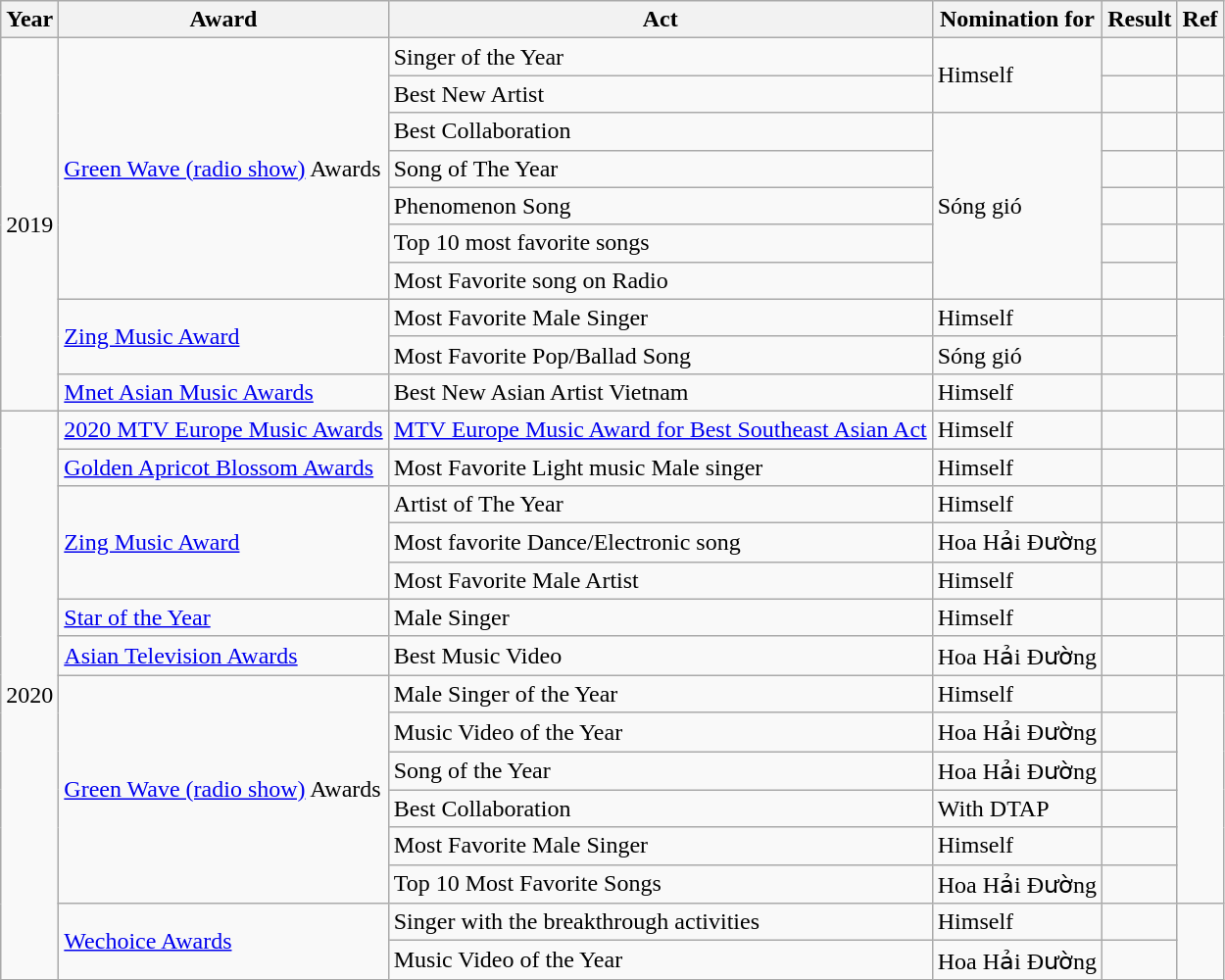<table class="wikitable sortable">
<tr>
<th>Year</th>
<th>Award</th>
<th>Act</th>
<th>Nomination for</th>
<th>Result</th>
<th>Ref</th>
</tr>
<tr>
<td rowspan="10">2019</td>
<td rowspan="7"><a href='#'>Green Wave (radio show)</a> Awards</td>
<td>Singer of the Year</td>
<td rowspan="2">Himself</td>
<td></td>
<td></td>
</tr>
<tr>
<td>Best New Artist</td>
<td></td>
<td></td>
</tr>
<tr>
<td>Best Collaboration</td>
<td rowspan="5">Sóng gió</td>
<td></td>
<td></td>
</tr>
<tr>
<td>Song of The Year</td>
<td></td>
<td></td>
</tr>
<tr>
<td>Phenomenon Song</td>
<td></td>
<td></td>
</tr>
<tr>
<td>Top 10 most favorite songs</td>
<td></td>
<td rowspan="2"></td>
</tr>
<tr>
<td>Most Favorite song on Radio</td>
<td></td>
</tr>
<tr>
<td rowspan="2"><a href='#'>Zing Music Award</a></td>
<td>Most Favorite Male Singer</td>
<td>Himself</td>
<td></td>
<td rowspan="2" align="center"></td>
</tr>
<tr>
<td>Most Favorite Pop/Ballad Song</td>
<td>Sóng gió</td>
<td></td>
</tr>
<tr>
<td><a href='#'>Mnet Asian Music Awards</a></td>
<td>Best New Asian Artist Vietnam</td>
<td>Himself</td>
<td></td>
<td align="center"></td>
</tr>
<tr>
<td rowspan="20">2020</td>
<td rowspan="1"><a href='#'>2020 MTV Europe Music Awards</a></td>
<td><a href='#'>MTV Europe Music Award for Best Southeast Asian Act</a></td>
<td>Himself</td>
<td></td>
<td align="center"></td>
</tr>
<tr>
<td><a href='#'>Golden Apricot Blossom Awards</a></td>
<td>Most Favorite Light music Male singer</td>
<td>Himself</td>
<td></td>
<td align="center"></td>
</tr>
<tr>
<td rowspan="3"><a href='#'>Zing Music Award</a></td>
<td>Artist of The Year</td>
<td>Himself</td>
<td></td>
<td align="center"></td>
</tr>
<tr>
<td>Most favorite Dance/Electronic song</td>
<td>Hoa Hải Đường</td>
<td></td>
<td align="center"></td>
</tr>
<tr>
<td>Most Favorite Male Artist</td>
<td>Himself</td>
<td></td>
<td align="center"></td>
</tr>
<tr>
<td><a href='#'>Star of the Year</a></td>
<td>Male Singer</td>
<td>Himself</td>
<td></td>
<td align="center"></td>
</tr>
<tr>
<td><a href='#'>Asian Television Awards</a></td>
<td>Best Music Video</td>
<td>Hoa Hải Đường</td>
<td></td>
<td align="center"></td>
</tr>
<tr>
<td rowspan="6"><a href='#'>Green Wave (radio show)</a> Awards</td>
<td>Male Singer of the Year</td>
<td>Himself</td>
<td></td>
<td rowspan="6" align="center"></td>
</tr>
<tr>
<td>Music Video of the Year</td>
<td>Hoa Hải Đường</td>
<td></td>
</tr>
<tr>
<td>Song of the Year</td>
<td>Hoa Hải Đường</td>
<td></td>
</tr>
<tr>
<td>Best Collaboration</td>
<td>With DTAP</td>
<td></td>
</tr>
<tr>
<td>Most Favorite Male Singer</td>
<td>Himself</td>
<td></td>
</tr>
<tr>
<td>Top 10 Most Favorite Songs</td>
<td>Hoa Hải Đường</td>
<td></td>
</tr>
<tr>
<td rowspan="2"><a href='#'>Wechoice Awards</a></td>
<td>Singer with the breakthrough activities</td>
<td>Himself</td>
<td></td>
<td rowspan="2" align="center"></td>
</tr>
<tr>
<td>Music Video of the Year</td>
<td>Hoa Hải Đường</td>
<td></td>
</tr>
</table>
